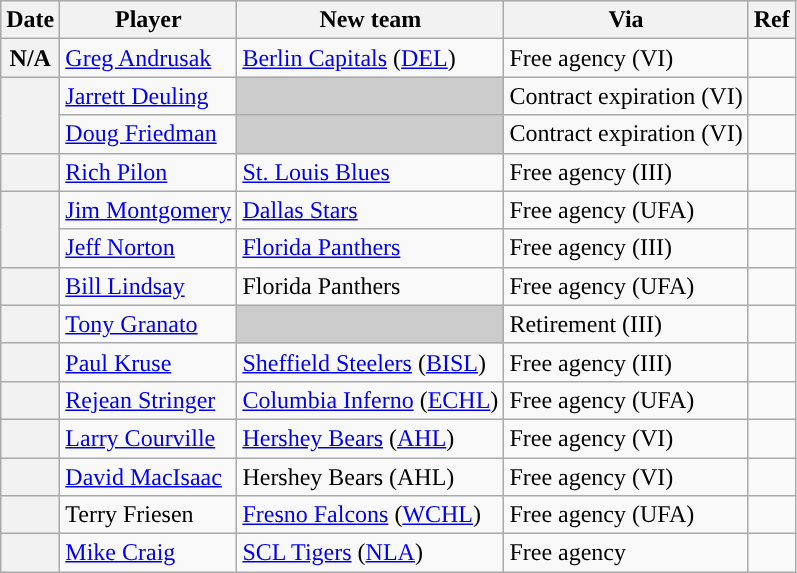<table class="wikitable plainrowheaders">
<tr style="background:#ddd; text-align:center;">
<th>Date</th>
<th>Player</th>
<th>New team</th>
<th>Via</th>
<th>Ref</th>
</tr>
<tr>
<th scope="row">N/A</th>
<td><a href='#'>Greg Andrusak</a></td>
<td><a href='#'>Berlin Capitals</a> (<a href='#'>DEL</a>)</td>
<td>Free agency (VI)</td>
<td></td>
</tr>
<tr>
<th scope="row" rowspan=2></th>
<td><a href='#'>Jarrett Deuling</a></td>
<td style="background:#ccc"></td>
<td>Contract expiration (VI)</td>
<td></td>
</tr>
<tr>
<td><a href='#'>Doug Friedman</a></td>
<td style="background:#ccc"></td>
<td>Contract expiration (VI)</td>
<td></td>
</tr>
<tr>
<th scope="row"></th>
<td><a href='#'>Rich Pilon</a></td>
<td><a href='#'>St. Louis Blues</a></td>
<td>Free agency (III)</td>
<td></td>
</tr>
<tr>
<th scope="row" rowspan=2></th>
<td><a href='#'>Jim Montgomery</a></td>
<td><a href='#'>Dallas Stars</a></td>
<td>Free agency (UFA)</td>
<td></td>
</tr>
<tr>
<td><a href='#'>Jeff Norton</a></td>
<td><a href='#'>Florida Panthers</a></td>
<td>Free agency (III)</td>
<td></td>
</tr>
<tr>
<th scope="row"></th>
<td><a href='#'>Bill Lindsay</a></td>
<td>Florida Panthers</td>
<td>Free agency (UFA)</td>
<td></td>
</tr>
<tr>
<th scope="row"></th>
<td><a href='#'>Tony Granato</a></td>
<td style="background:#ccc"></td>
<td>Retirement (III)</td>
<td></td>
</tr>
<tr>
<th scope="row"></th>
<td><a href='#'>Paul Kruse</a></td>
<td><a href='#'>Sheffield Steelers</a> (<a href='#'>BISL</a>)</td>
<td>Free agency (III)</td>
<td></td>
</tr>
<tr>
<th scope="row"></th>
<td><a href='#'>Rejean Stringer</a></td>
<td><a href='#'>Columbia Inferno</a> (<a href='#'>ECHL</a>)</td>
<td>Free agency (UFA)</td>
<td></td>
</tr>
<tr>
<th scope="row"></th>
<td><a href='#'>Larry Courville</a></td>
<td><a href='#'>Hershey Bears</a> (<a href='#'>AHL</a>)</td>
<td>Free agency (VI)</td>
<td></td>
</tr>
<tr>
<th scope="row"></th>
<td><a href='#'>David MacIsaac</a></td>
<td>Hershey Bears (AHL)</td>
<td>Free agency (VI)</td>
<td></td>
</tr>
<tr>
<th scope="row"></th>
<td>Terry Friesen</td>
<td><a href='#'>Fresno Falcons</a> (<a href='#'>WCHL</a>)</td>
<td>Free agency (UFA)</td>
<td></td>
</tr>
<tr>
<th scope="row"></th>
<td><a href='#'>Mike Craig</a></td>
<td><a href='#'>SCL Tigers</a> (<a href='#'>NLA</a>)</td>
<td>Free agency</td>
<td></td>
</tr>
</table>
